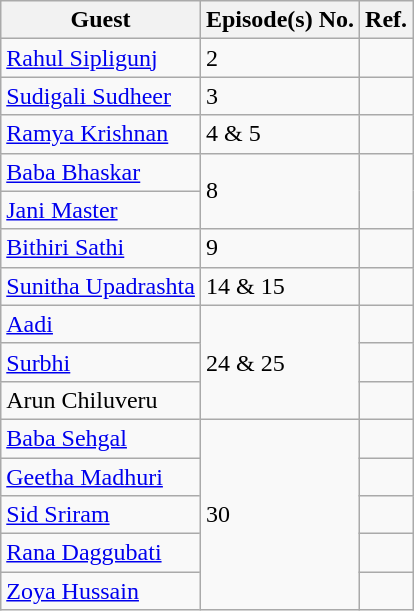<table class="wikitable">
<tr>
<th>Guest</th>
<th>Episode(s) No.</th>
<th>Ref.</th>
</tr>
<tr>
<td><a href='#'>Rahul Sipligunj</a></td>
<td>2</td>
<td></td>
</tr>
<tr>
<td><a href='#'>Sudigali Sudheer</a></td>
<td>3</td>
<td></td>
</tr>
<tr>
<td><a href='#'>Ramya Krishnan</a></td>
<td>4 & 5</td>
<td></td>
</tr>
<tr>
<td><a href='#'>Baba Bhaskar</a></td>
<td rowspan="2">8</td>
<td rowspan="2"></td>
</tr>
<tr>
<td><a href='#'>Jani Master</a></td>
</tr>
<tr>
<td><a href='#'>Bithiri Sathi</a></td>
<td>9</td>
<td></td>
</tr>
<tr>
<td><a href='#'>Sunitha Upadrashta</a></td>
<td>14 & 15</td>
<td></td>
</tr>
<tr>
<td><a href='#'>Aadi</a></td>
<td rowspan="3">24 & 25</td>
<td></td>
</tr>
<tr>
<td><a href='#'>Surbhi</a></td>
<td></td>
</tr>
<tr>
<td>Arun Chiluveru</td>
<td></td>
</tr>
<tr>
<td><a href='#'>Baba Sehgal</a></td>
<td rowspan="5">30</td>
<td></td>
</tr>
<tr>
<td><a href='#'>Geetha Madhuri</a></td>
<td></td>
</tr>
<tr>
<td><a href='#'>Sid Sriram</a></td>
<td></td>
</tr>
<tr>
<td><a href='#'>Rana Daggubati</a></td>
<td></td>
</tr>
<tr>
<td><a href='#'>Zoya Hussain</a></td>
<td></td>
</tr>
</table>
